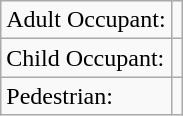<table class="wikitable">
<tr>
<td>Adult Occupant:</td>
<td></td>
</tr>
<tr>
<td>Child Occupant:</td>
<td></td>
</tr>
<tr>
<td>Pedestrian:</td>
<td></td>
</tr>
</table>
